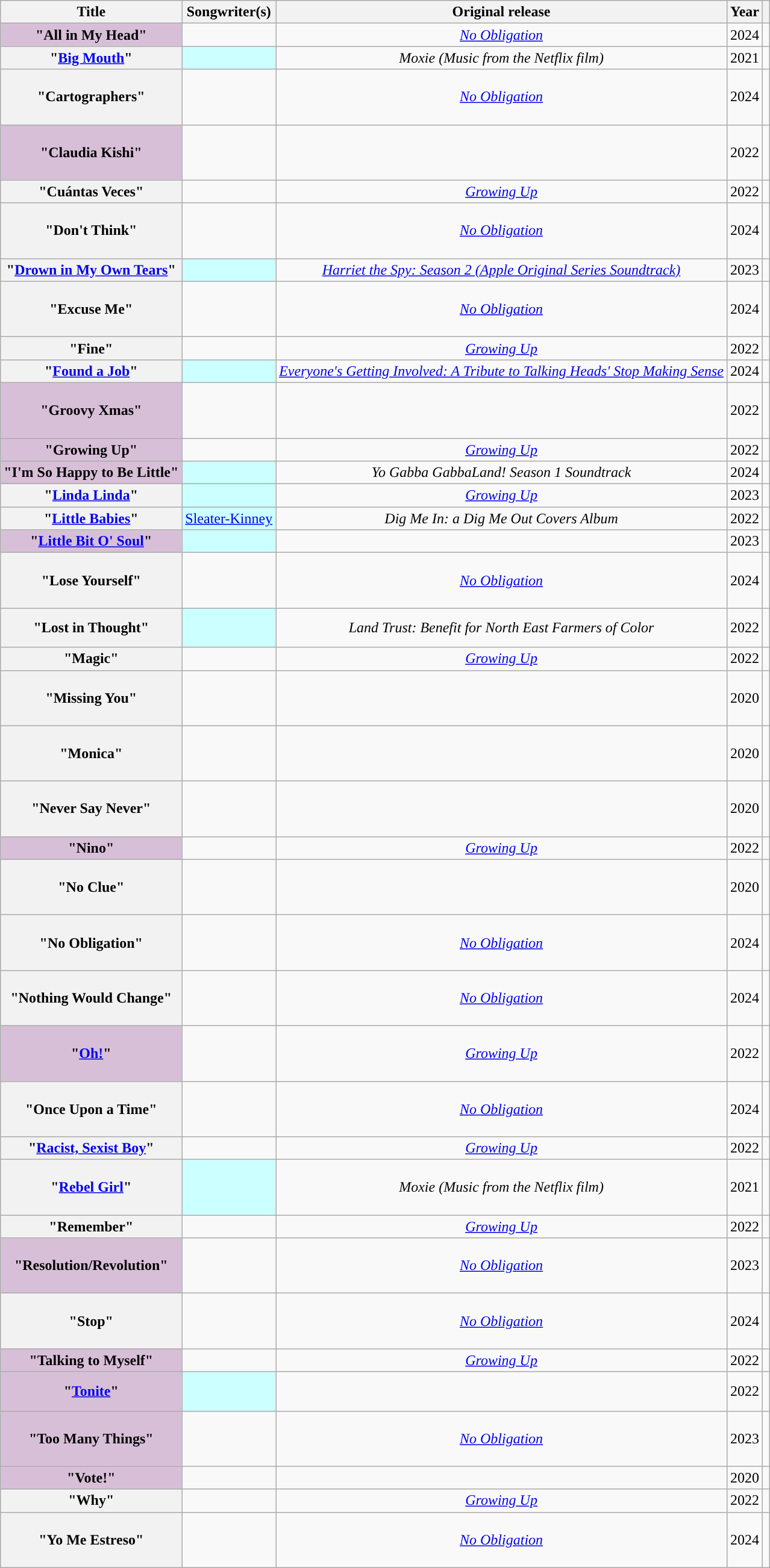<table class="wikitable sortable plainrowheaders" style="text-align:center;">
<tr>
<th scope="col">Title</th>
<th scope="col">Songwriter(s)</th>
<th scope="col">Original release</th>
<th scope="col">Year</th>
<th scope="col" class="unsortable"></th>
</tr>
<tr>
<th scope="row" style="background-color:#D8BFD8"> "All in My Head" </th>
<td></td>
<td><em><a href='#'>No Obligation</a></em></td>
<td>2024</td>
<td><br></td>
</tr>
<tr>
<th scope="row"> "<a href='#'>Big Mouth</a>"</th>
<td style="background-color:#CCFFFF"> </td>
<td><em>Moxie (Music from the Netflix film)</em></td>
<td>2021</td>
<td></td>
</tr>
<tr>
<th scope="row">"Cartographers"</th>
<td><br><br><br></td>
<td><em><a href='#'>No Obligation</a></em></td>
<td>2024</td>
<td></td>
</tr>
<tr>
<th scope="row" style="background-color:#D8BFD8">"Claudia Kishi" </th>
<td><br><br><br></td>
<td></td>
<td>2022</td>
<td></td>
</tr>
<tr>
<th scope="row">"Cuántas Veces"</th>
<td></td>
<td><em><a href='#'>Growing Up</a></em></td>
<td>2022</td>
<td></td>
</tr>
<tr>
<th scope="row">"Don't Think"</th>
<td><br><br><br></td>
<td><em><a href='#'>No Obligation</a></em></td>
<td>2024</td>
<td></td>
</tr>
<tr>
<th scope="row">"<a href='#'>Drown in My Own Tears</a>"</th>
<td style="background-color:#CCFFFF"> </td>
<td><em><a href='#'>Harriet the Spy: Season 2 (Apple Original Series Soundtrack)</a></em></td>
<td>2023</td>
<td></td>
</tr>
<tr>
<th scope="row">"Excuse Me"</th>
<td><br><br><br></td>
<td><em><a href='#'>No Obligation</a></em></td>
<td>2024</td>
<td></td>
</tr>
<tr>
<th scope="row"> "Fine"</th>
<td></td>
<td><em><a href='#'>Growing Up</a></em></td>
<td>2022</td>
<td></td>
</tr>
<tr>
<th scope="row">"<a href='#'>Found a Job</a>"</th>
<td style="background-color:#CCFFFF"> </td>
<td><em><a href='#'>Everyone's Getting Involved: A Tribute to Talking Heads' Stop Making Sense</a></em></td>
<td>2024</td>
<td></td>
</tr>
<tr>
<th scope="row" style="background-color:#D8BFD8"> "Groovy Xmas" </th>
<td><br><br><br></td>
<td></td>
<td>2022</td>
<td></td>
</tr>
<tr>
<th scope="row" style="background-color:#D8BFD8">"Growing Up" </th>
<td></td>
<td><em><a href='#'>Growing Up</a></em></td>
<td>2022</td>
<td></td>
</tr>
<tr>
<th scope="row" style="background-color:#D8BFD8"> "I'm So Happy to Be Little"</th>
<td style="background-color:#CCFFFF"> </td>
<td><em>Yo Gabba GabbaLand! Season 1 Soundtrack</em></td>
<td>2024</td>
<td><br></td>
</tr>
<tr>
<th scope="row"> "<a href='#'>Linda Linda</a>"</th>
<td style="background-color:#CCFFFF"> </td>
<td><em><a href='#'>Growing Up</a></em><br></td>
<td>2023</td>
<td><br></td>
</tr>
<tr>
<th scope="row">"<a href='#'>Little Babies</a>"</th>
<td style="background-color:#CCFFFF"><a href='#'>Sleater-Kinney</a> </td>
<td><em>Dig Me In: a Dig Me Out Covers Album</em></td>
<td>2022</td>
<td></td>
</tr>
<tr>
<th scope="row" style="background-color:#D8BFD8">"<a href='#'>Little Bit O' Soul</a>" </th>
<td style="background-color:#CCFFFF"><br> </td>
<td></td>
<td>2023</td>
<td></td>
</tr>
<tr>
<th scope="row">"Lose Yourself"</th>
<td><br><br><br></td>
<td><em><a href='#'>No Obligation</a></em></td>
<td>2024</td>
<td></td>
</tr>
<tr>
<th scope="row">"Lost in Thought"</th>
<td style="background-color:#CCFFFF"><br><br> </td>
<td><em>Land Trust: Benefit for North East Farmers of Color</em></td>
<td>2022</td>
<td></td>
</tr>
<tr>
<th scope="row"> "Magic"</th>
<td><br></td>
<td><em><a href='#'>Growing Up</a></em></td>
<td>2022</td>
<td></td>
</tr>
<tr>
<th scope="row">"Missing You"</th>
<td><br><br><br></td>
<td></td>
<td>2020</td>
<td></td>
</tr>
<tr>
<th scope="row">"Monica"</th>
<td><br><br><br></td>
<td></td>
<td>2020</td>
<td></td>
</tr>
<tr>
<th scope="row"> "Never Say Never"</th>
<td><br><br><br></td>
<td></td>
<td>2020</td>
<td></td>
</tr>
<tr>
<th scope="row" style="background-color:#D8BFD8">"Nino" </th>
<td></td>
<td><em><a href='#'>Growing Up</a></em></td>
<td>2022</td>
<td></td>
</tr>
<tr>
<th scope="row">"No Clue"</th>
<td><br><br><br></td>
<td></td>
<td>2020</td>
<td></td>
</tr>
<tr>
<th scope="row">"No Obligation"</th>
<td><br><br><br></td>
<td><em><a href='#'>No Obligation</a></em></td>
<td>2024</td>
<td></td>
</tr>
<tr>
<th scope="row">"Nothing Would Change"</th>
<td><br><br><br></td>
<td><em><a href='#'>No Obligation</a></em></td>
<td>2024</td>
<td></td>
</tr>
<tr>
<th scope="row" style="background-color:#D8BFD8"> "<a href='#'>Oh!</a>" </th>
<td><br><br><br></td>
<td><em><a href='#'>Growing Up</a></em></td>
<td>2022</td>
<td></td>
</tr>
<tr>
<th scope="row">"Once Upon a Time"</th>
<td><br><br><br></td>
<td><em><a href='#'>No Obligation</a></em></td>
<td>2024</td>
<td></td>
</tr>
<tr>
<th scope="row"> "<a href='#'>Racist, Sexist Boy</a>"</th>
<td><br></td>
<td><em><a href='#'>Growing Up</a></em></td>
<td>2022</td>
<td></td>
</tr>
<tr>
<th scope="row">"<a href='#'>Rebel Girl</a>"</th>
<td style="background-color:#CCFFFF"><br><br><br> </td>
<td><em>Moxie (Music from the Netflix film)</em></td>
<td>2021</td>
<td></td>
</tr>
<tr>
<th scope="row">"Remember"</th>
<td></td>
<td><em><a href='#'>Growing Up</a></em></td>
<td>2022</td>
<td></td>
</tr>
<tr>
<th scope="row" style="background-color:#D8BFD8">"Resolution/Revolution" </th>
<td><br><br><br></td>
<td><em><a href='#'>No Obligation</a></em></td>
<td>2023</td>
<td></td>
</tr>
<tr>
<th scope="row">"Stop"</th>
<td><br><br><br></td>
<td><em><a href='#'>No Obligation</a></em></td>
<td>2024</td>
<td></td>
</tr>
<tr>
<th scope="row" style="background-color:#D8BFD8"> "Talking to Myself" </th>
<td></td>
<td><em><a href='#'>Growing Up</a></em></td>
<td>2022</td>
<td></td>
</tr>
<tr>
<th scope="row" style="background-color:#D8BFD8">"<a href='#'>Tonite</a>" </th>
<td style="background-color:#CCFFFF"><br><br> </td>
<td></td>
<td>2022</td>
<td></td>
</tr>
<tr>
<th scope="row" style="background-color:#D8BFD8">"Too Many Things" </th>
<td><br><br><br></td>
<td><em><a href='#'>No Obligation</a></em></td>
<td>2023</td>
<td></td>
</tr>
<tr>
<th scope="row" style="background-color:#D8BFD8"> "Vote!" </th>
<td></td>
<td></td>
<td>2020</td>
<td></td>
</tr>
<tr>
<th scope="row"> "Why"</th>
<td></td>
<td><em><a href='#'>Growing Up</a></em></td>
<td>2022</td>
<td></td>
</tr>
<tr>
<th scope="row">"Yo Me Estreso"</th>
<td><br><br><br></td>
<td><em><a href='#'>No Obligation</a></em></td>
<td>2024</td>
<td></td>
</tr>
</table>
